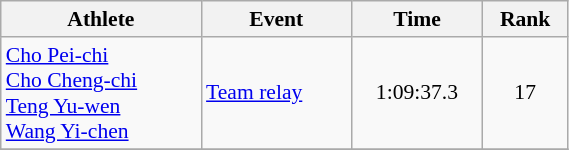<table class="wikitable" style="text-align:center; font-size:90%; width:30%;">
<tr>
<th>Athlete</th>
<th>Event</th>
<th>Time</th>
<th>Rank</th>
</tr>
<tr>
<td align="left"><a href='#'>Cho Pei-chi</a><br><a href='#'>Cho Cheng-chi</a><br><a href='#'>Teng Yu-wen</a><br><a href='#'>Wang Yi-chen</a></td>
<td align="left"><a href='#'>Team relay</a></td>
<td>1:09:37.3</td>
<td>17</td>
</tr>
<tr>
</tr>
</table>
